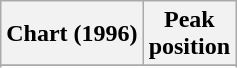<table class="wikitable sortable plainrowheaders" style="text-align:center">
<tr>
<th>Chart (1996)</th>
<th>Peak<br>position</th>
</tr>
<tr>
</tr>
<tr>
</tr>
</table>
